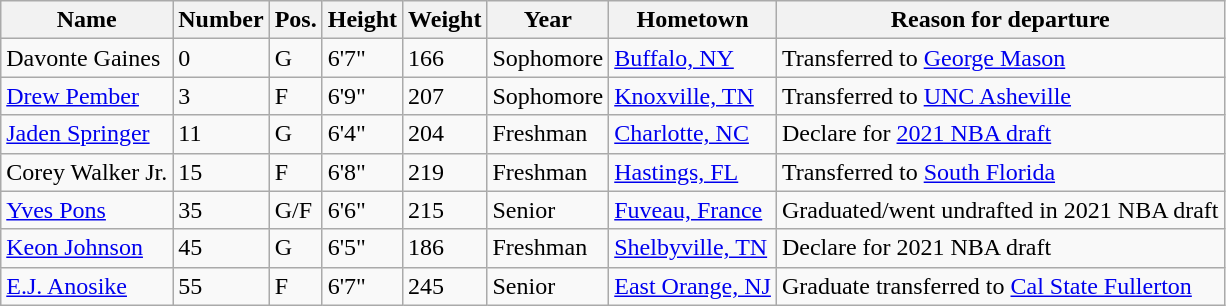<table class="wikitable sortable" border="1">
<tr>
<th>Name</th>
<th>Number</th>
<th>Pos.</th>
<th>Height</th>
<th>Weight</th>
<th>Year</th>
<th>Hometown</th>
<th class="unsortable">Reason for departure</th>
</tr>
<tr>
<td>Davonte Gaines</td>
<td>0</td>
<td>G</td>
<td>6'7"</td>
<td>166</td>
<td>Sophomore</td>
<td><a href='#'>Buffalo, NY</a></td>
<td>Transferred to <a href='#'>George Mason</a></td>
</tr>
<tr>
<td><a href='#'>Drew Pember</a></td>
<td>3</td>
<td>F</td>
<td>6'9"</td>
<td>207</td>
<td>Sophomore</td>
<td><a href='#'>Knoxville, TN</a></td>
<td>Transferred to <a href='#'>UNC Asheville</a></td>
</tr>
<tr>
<td><a href='#'>Jaden Springer</a></td>
<td>11</td>
<td>G</td>
<td>6'4"</td>
<td>204</td>
<td>Freshman</td>
<td><a href='#'>Charlotte, NC</a></td>
<td>Declare for <a href='#'>2021 NBA draft</a></td>
</tr>
<tr>
<td>Corey Walker Jr.</td>
<td>15</td>
<td>F</td>
<td>6'8"</td>
<td>219</td>
<td>Freshman</td>
<td><a href='#'>Hastings, FL</a></td>
<td>Transferred to <a href='#'>South Florida</a></td>
</tr>
<tr>
<td><a href='#'>Yves Pons</a></td>
<td>35</td>
<td>G/F</td>
<td>6'6"</td>
<td>215</td>
<td>Senior</td>
<td><a href='#'>Fuveau, France</a></td>
<td>Graduated/went undrafted in 2021 NBA draft</td>
</tr>
<tr>
<td><a href='#'>Keon Johnson</a></td>
<td>45</td>
<td>G</td>
<td>6'5"</td>
<td>186</td>
<td>Freshman</td>
<td><a href='#'>Shelbyville, TN</a></td>
<td>Declare for 2021 NBA draft</td>
</tr>
<tr>
<td><a href='#'>E.J. Anosike</a></td>
<td>55</td>
<td>F</td>
<td>6'7"</td>
<td>245</td>
<td>Senior</td>
<td><a href='#'>East Orange, NJ</a></td>
<td>Graduate transferred to <a href='#'>Cal State Fullerton</a></td>
</tr>
</table>
